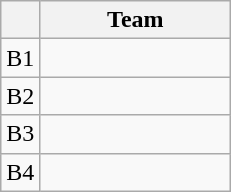<table class="wikitable" style="display:inline-table;">
<tr>
<th></th>
<th width=120>Team</th>
</tr>
<tr>
<td align=center>B1</td>
<td></td>
</tr>
<tr>
<td align=center>B2</td>
<td></td>
</tr>
<tr>
<td align=center>B3</td>
<td></td>
</tr>
<tr>
<td align=center>B4</td>
<td></td>
</tr>
</table>
